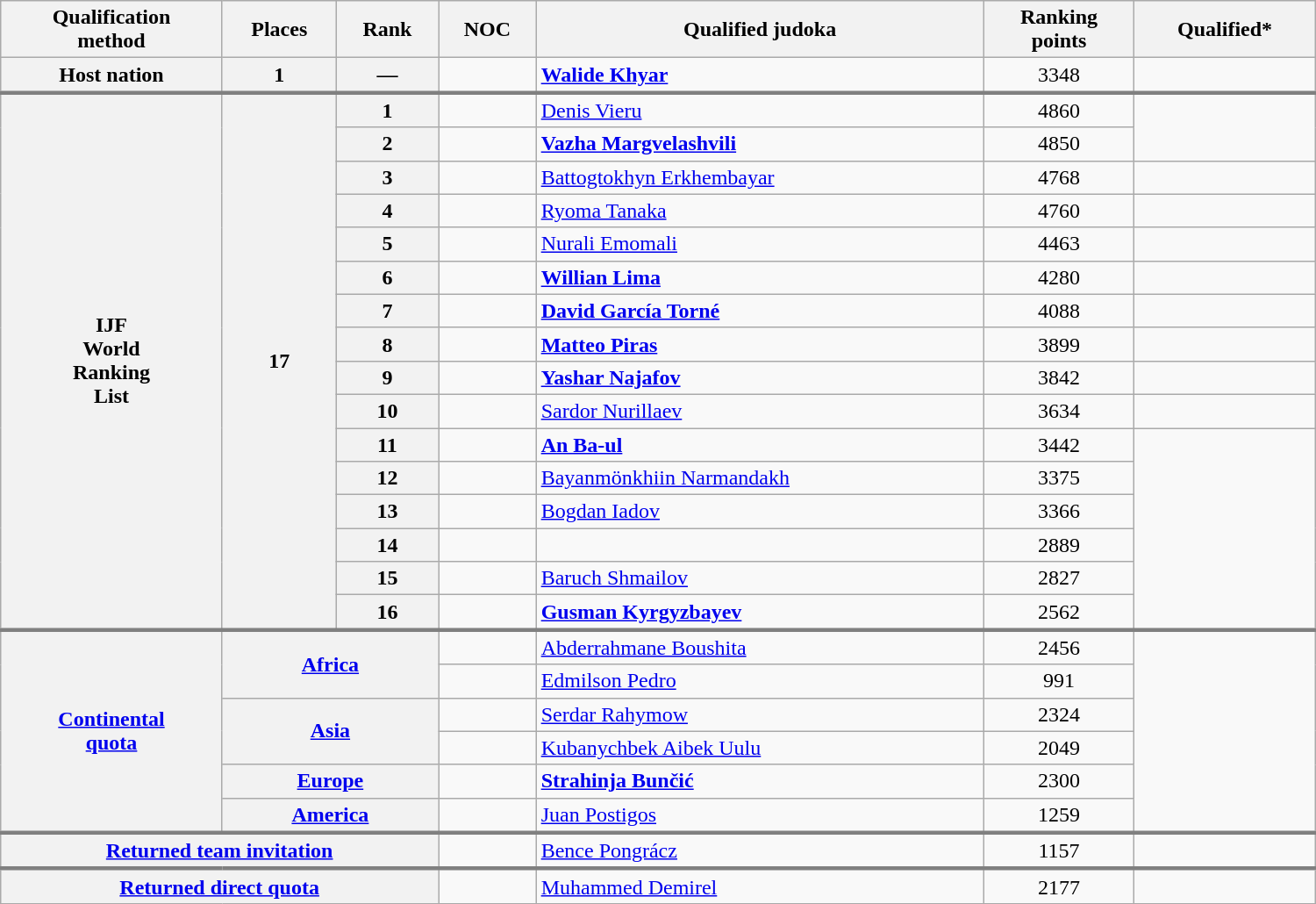<table class="wikitable" width=1000>
<tr>
<th>Qualification<br>method</th>
<th>Places</th>
<th>Rank</th>
<th>NOC</th>
<th>Qualified judoka</th>
<th>Ranking<br>points</th>
<th>Qualified*<br></th>
</tr>
<tr style="border-bottom: 3px solid grey;">
<th>Host nation</th>
<th>1</th>
<th>—</th>
<td></td>
<td><strong><a href='#'>Walide Khyar</a></strong></td>
<td align=center>3348</td>
<td></td>
</tr>
<tr>
<th rowspan=16>IJF<br>World<br>Ranking<br>List</th>
<th rowspan=16>17</th>
<th>1</th>
<td></td>
<td><a href='#'>Denis Vieru</a></td>
<td align=center>4860</td>
</tr>
<tr>
<th>2</th>
<td></td>
<td><strong><a href='#'>Vazha Margvelashvili</a></strong></td>
<td align=center>4850</td>
</tr>
<tr>
<th>3</th>
<td></td>
<td><a href='#'>Battogtokhyn Erkhembayar</a></td>
<td align=center>4768</td>
<td></td>
</tr>
<tr>
<th>4</th>
<td></td>
<td><a href='#'>Ryoma Tanaka</a></td>
<td align=center>4760</td>
<td></td>
</tr>
<tr>
<th>5</th>
<td></td>
<td><a href='#'>Nurali Emomali</a></td>
<td align=center>4463</td>
<td></td>
</tr>
<tr>
<th>6</th>
<td></td>
<td><strong><a href='#'>Willian Lima</a></strong></td>
<td align=center>4280</td>
</tr>
<tr>
<th>7</th>
<td></td>
<td><strong><a href='#'>David García Torné</a></strong></td>
<td align=center>4088</td>
<td></td>
</tr>
<tr>
<th>8</th>
<td></td>
<td><strong><a href='#'>Matteo Piras</a></strong></td>
<td align=center>3899</td>
<td></td>
</tr>
<tr>
<th>9</th>
<td></td>
<td><strong><a href='#'>Yashar Najafov</a></strong></td>
<td align=center>3842</td>
</tr>
<tr>
<th>10</th>
<td></td>
<td><a href='#'>Sardor Nurillaev</a></td>
<td align=center>3634</td>
<td></td>
</tr>
<tr>
<th>11</th>
<td></td>
<td><strong><a href='#'>An Ba-ul</a></strong></td>
<td align=center>3442</td>
</tr>
<tr>
<th>12</th>
<td></td>
<td><a href='#'>Bayanmönkhiin Narmandakh</a></td>
<td align=center>3375</td>
</tr>
<tr>
<th>13</th>
<td></td>
<td><a href='#'>Bogdan Iadov</a></td>
<td align=center>3366</td>
</tr>
<tr>
<th>14</th>
<td></td>
<td></td>
<td align=center>2889</td>
</tr>
<tr>
<th>15</th>
<td></td>
<td><a href='#'>Baruch Shmailov</a></td>
<td align=center>2827</td>
</tr>
<tr>
<th>16</th>
<td></td>
<td><strong><a href='#'>Gusman Kyrgyzbayev</a></strong></td>
<td align=center>2562</td>
</tr>
<tr style="border-top: 3px solid grey;">
<th rowspan=6><a href='#'>Continental<br>quota</a></th>
<th rowspan=2 colspan=2><a href='#'>Africa</a></th>
<td></td>
<td><a href='#'>Abderrahmane Boushita</a></td>
<td align=center>2456</td>
</tr>
<tr>
<td></td>
<td><a href='#'>Edmilson Pedro</a></td>
<td align=center>991</td>
</tr>
<tr>
<th rowspan=2 colspan=2><a href='#'>Asia</a></th>
<td></td>
<td><a href='#'>Serdar Rahymow</a></td>
<td align=center>2324</td>
</tr>
<tr>
<td></td>
<td><a href='#'>Kubanychbek Aibek Uulu</a></td>
<td align=center>2049</td>
</tr>
<tr>
<th rowspan=1 colspan=2><a href='#'>Europe</a></th>
<td></td>
<td><strong><a href='#'>Strahinja Bunčić</a></strong></td>
<td align=center>2300</td>
</tr>
<tr>
<th rowspan=1 colspan=2><a href='#'>America</a></th>
<td></td>
<td><a href='#'>Juan Postigos</a></td>
<td align=center>1259</td>
</tr>
<tr style="border-top: 3px solid grey;">
<th rowspan=1 colspan=3><a href='#'>Returned team invitation</a></th>
<td></td>
<td><a href='#'>Bence Pongrácz</a></td>
<td align=center>1157</td>
</tr>
<tr style="border-top: 3px solid grey;">
<th rowspan=1 colspan=3><a href='#'>Returned direct quota</a></th>
<td></td>
<td><a href='#'>Muhammed Demirel</a></td>
<td align=center>2177</td>
</tr>
</table>
